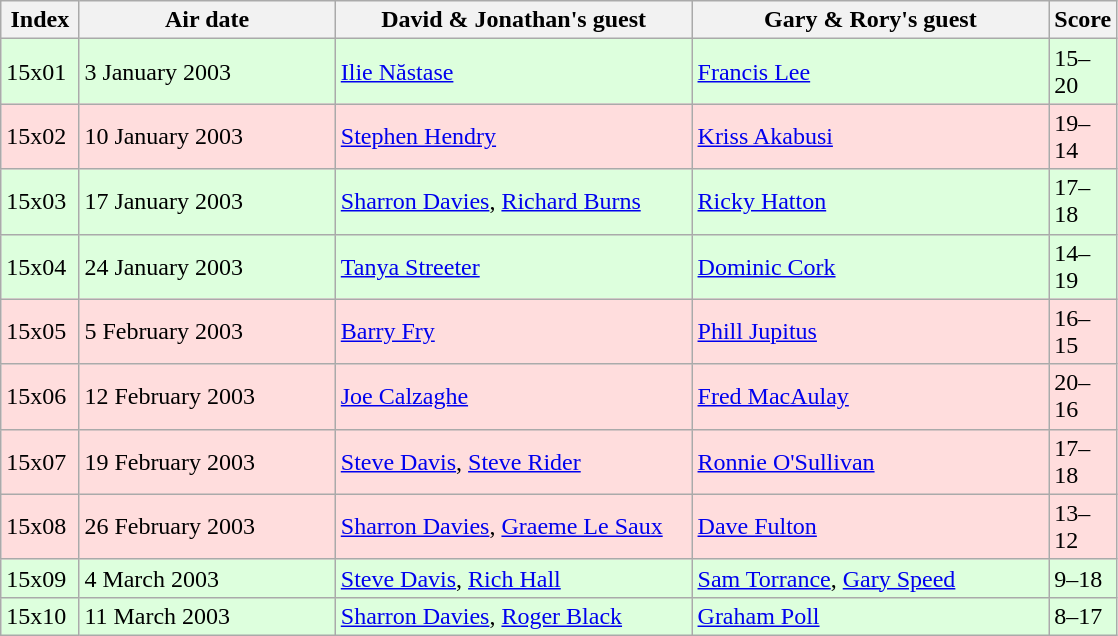<table class="wikitable" style="width:745px;">
<tr>
<th style="width:7%;">Index</th>
<th style="width:23%;">Air date</th>
<th style="width:32%;">David & Jonathan's guest</th>
<th style="width:32%;">Gary & Rory's guest</th>
<th style="width:7%;">Score</th>
</tr>
<tr style="background:#dfd;">
<td>15x01</td>
<td>3 January 2003</td>
<td><a href='#'>Ilie Năstase</a></td>
<td><a href='#'>Francis Lee</a></td>
<td>15–20</td>
</tr>
<tr style="background:#fdd;">
<td>15x02</td>
<td>10 January 2003</td>
<td><a href='#'>Stephen Hendry</a></td>
<td><a href='#'>Kriss Akabusi</a></td>
<td>19–14</td>
</tr>
<tr style="background:#dfd;">
<td>15x03</td>
<td>17 January 2003</td>
<td><a href='#'>Sharron Davies</a>, <a href='#'>Richard Burns</a></td>
<td><a href='#'>Ricky Hatton</a></td>
<td>17–18</td>
</tr>
<tr style="background:#dfd;">
<td>15x04</td>
<td>24 January 2003</td>
<td><a href='#'>Tanya Streeter</a></td>
<td><a href='#'>Dominic Cork</a></td>
<td>14–19</td>
</tr>
<tr style="background:#fdd;">
<td>15x05</td>
<td>5 February 2003</td>
<td><a href='#'>Barry Fry</a></td>
<td><a href='#'>Phill Jupitus</a></td>
<td>16–15</td>
</tr>
<tr style="background:#fdd;">
<td>15x06</td>
<td>12 February 2003</td>
<td><a href='#'>Joe Calzaghe</a></td>
<td><a href='#'>Fred MacAulay</a></td>
<td>20–16</td>
</tr>
<tr style="background:#fdd;">
<td>15x07</td>
<td>19 February 2003</td>
<td><a href='#'>Steve Davis</a>, <a href='#'>Steve Rider</a></td>
<td><a href='#'>Ronnie O'Sullivan</a></td>
<td>17–18</td>
</tr>
<tr style="background:#fdd;">
<td>15x08</td>
<td>26 February 2003</td>
<td><a href='#'>Sharron Davies</a>, <a href='#'>Graeme Le Saux</a></td>
<td><a href='#'>Dave Fulton</a></td>
<td>13–12</td>
</tr>
<tr style="background:#dfd;">
<td>15x09</td>
<td>4 March 2003</td>
<td><a href='#'>Steve Davis</a>, <a href='#'>Rich Hall</a></td>
<td><a href='#'>Sam Torrance</a>, <a href='#'>Gary Speed</a></td>
<td>9–18</td>
</tr>
<tr style="background:#dfd;">
<td>15x10</td>
<td>11 March 2003</td>
<td><a href='#'>Sharron Davies</a>, <a href='#'>Roger Black</a></td>
<td><a href='#'>Graham Poll</a></td>
<td>8–17</td>
</tr>
</table>
